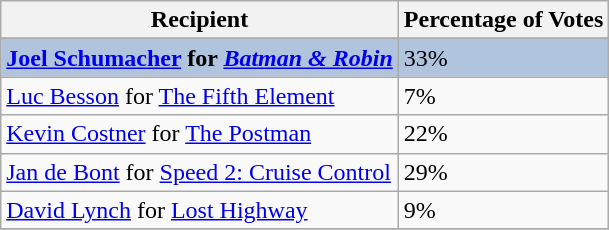<table class="wikitable sortable plainrowheaders">
<tr>
<th>Recipient</th>
<th>Percentage of Votes</th>
</tr>
<tr>
</tr>
<tr style="background:#B0C4DE;">
<td><strong><a href='#'>Joel Schumacher</a> for <em><a href='#'>Batman & Robin</a><strong><em></td>
<td></strong>33%<strong></td>
</tr>
<tr>
<td><a href='#'>Luc Besson</a> for </em><a href='#'>The Fifth Element</a><em></td>
<td>7%</td>
</tr>
<tr>
<td><a href='#'>Kevin Costner</a> for </em><a href='#'>The Postman</a><em></td>
<td>22%</td>
</tr>
<tr>
<td><a href='#'>Jan de Bont</a> for </em><a href='#'>Speed 2: Cruise Control</a><em></td>
<td>29%</td>
</tr>
<tr>
<td><a href='#'>David Lynch</a> for </em><a href='#'>Lost Highway</a><em></td>
<td>9%</td>
</tr>
<tr>
</tr>
</table>
